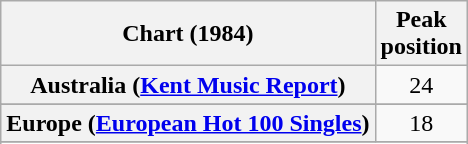<table class="wikitable sortable plainrowheaders" style="text-align:center">
<tr>
<th scope="col">Chart (1984)</th>
<th scope="col">Peak<br>position</th>
</tr>
<tr>
<th scope="row">Australia (<a href='#'>Kent Music Report</a>)</th>
<td>24</td>
</tr>
<tr>
</tr>
<tr>
<th scope="row">Europe (<a href='#'>European Hot 100 Singles</a>)</th>
<td>18</td>
</tr>
<tr>
</tr>
<tr>
</tr>
<tr>
</tr>
<tr>
</tr>
<tr>
</tr>
</table>
